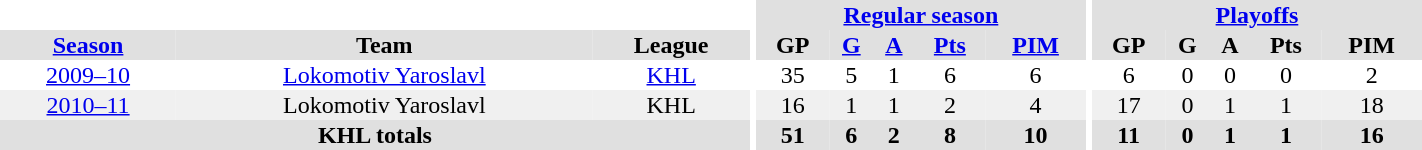<table border="0" cellpadding="1" cellspacing="0" style="text-align:center; width:75%">
<tr bgcolor="#e0e0e0">
<th colspan="3" bgcolor="#ffffff"></th>
<th rowspan="99" bgcolor="#ffffff"></th>
<th colspan="5"><a href='#'>Regular season</a></th>
<th rowspan="99" bgcolor="#ffffff"></th>
<th colspan="5"><a href='#'>Playoffs</a></th>
</tr>
<tr bgcolor="#e0e0e0">
<th><a href='#'>Season</a></th>
<th>Team</th>
<th>League</th>
<th>GP</th>
<th><a href='#'>G</a></th>
<th><a href='#'>A</a></th>
<th><a href='#'>Pts</a></th>
<th><a href='#'>PIM</a></th>
<th>GP</th>
<th>G</th>
<th>A</th>
<th>Pts</th>
<th>PIM</th>
</tr>
<tr ALIGN="center">
<td><a href='#'>2009–10</a></td>
<td><a href='#'>Lokomotiv Yaroslavl</a></td>
<td><a href='#'>KHL</a></td>
<td>35</td>
<td>5</td>
<td>1</td>
<td>6</td>
<td>6</td>
<td>6</td>
<td>0</td>
<td>0</td>
<td>0</td>
<td>2</td>
</tr>
<tr style="text-align:center; background:#f0f0f0;">
<td><a href='#'>2010–11</a></td>
<td>Lokomotiv Yaroslavl</td>
<td>KHL</td>
<td>16</td>
<td>1</td>
<td>1</td>
<td>2</td>
<td>4</td>
<td>17</td>
<td>0</td>
<td>1</td>
<td>1</td>
<td>18</td>
</tr>
<tr bgcolor="#e0e0e0">
<th colspan="3">KHL totals</th>
<th>51</th>
<th>6</th>
<th>2</th>
<th>8</th>
<th>10</th>
<th>11</th>
<th>0</th>
<th>1</th>
<th>1</th>
<th>16</th>
</tr>
</table>
